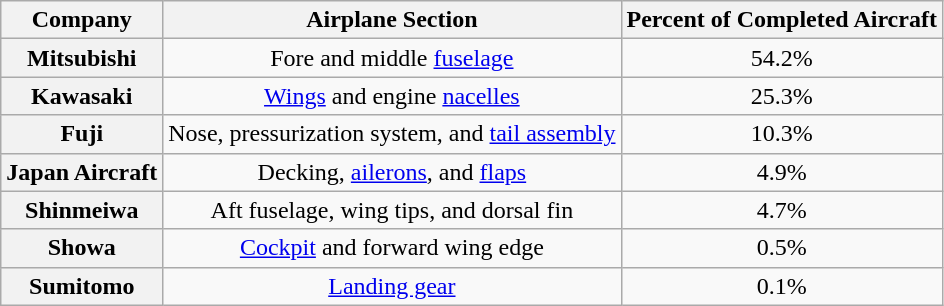<table class="wikitable" align=center>
<tr>
<th>Company</th>
<th>Airplane Section</th>
<th>Percent of Completed Aircraft</th>
</tr>
<tr align=center>
<th>Mitsubishi</th>
<td>Fore and middle <a href='#'>fuselage</a></td>
<td>54.2%</td>
</tr>
<tr align=center>
<th>Kawasaki</th>
<td><a href='#'>Wings</a> and engine <a href='#'>nacelles</a></td>
<td>25.3%</td>
</tr>
<tr align=center>
<th>Fuji</th>
<td>Nose, pressurization system, and <a href='#'>tail assembly</a></td>
<td>10.3%</td>
</tr>
<tr align=center>
<th>Japan Aircraft</th>
<td>Decking, <a href='#'>ailerons</a>, and <a href='#'>flaps</a></td>
<td>4.9%</td>
</tr>
<tr align=center>
<th>Shinmeiwa</th>
<td>Aft fuselage, wing tips, and dorsal fin</td>
<td>4.7%</td>
</tr>
<tr align=center>
<th>Showa</th>
<td><a href='#'>Cockpit</a> and forward wing edge</td>
<td>0.5%</td>
</tr>
<tr align=center>
<th>Sumitomo</th>
<td><a href='#'>Landing gear</a></td>
<td>0.1%</td>
</tr>
</table>
